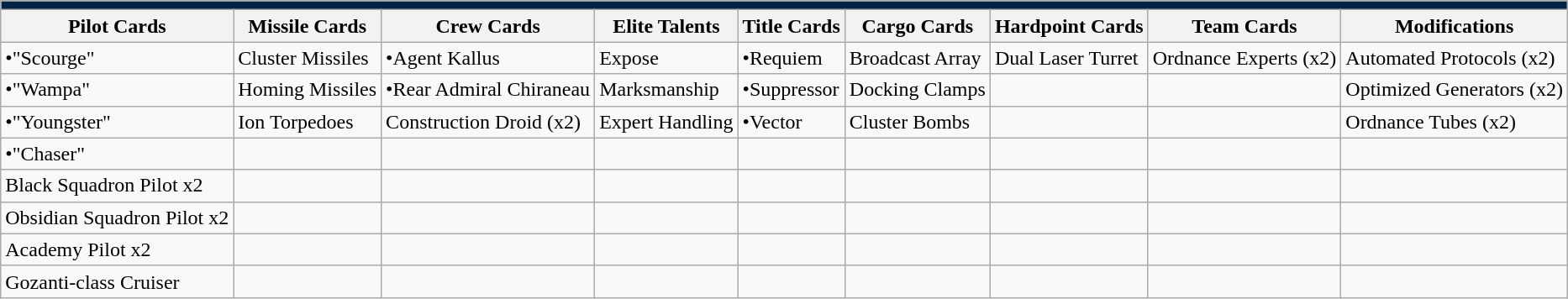<table class="wikitable sortable">
<tr style="background:#002244;">
<td colspan="9"></td>
</tr>
<tr>
<th>Pilot Cards</th>
<th>Missile Cards</th>
<th>Crew Cards</th>
<th>Elite Talents</th>
<th>Title Cards</th>
<th>Cargo Cards</th>
<th>Hardpoint Cards</th>
<th>Team Cards</th>
<th>Modifications</th>
</tr>
<tr>
<td>•"Scourge"</td>
<td>Cluster Missiles</td>
<td>•Agent Kallus</td>
<td>Expose</td>
<td>•Requiem</td>
<td>Broadcast Array</td>
<td>Dual Laser Turret</td>
<td>Ordnance Experts (x2)</td>
<td>Automated Protocols  (x2)</td>
</tr>
<tr>
<td>•"Wampa"</td>
<td>Homing Missiles</td>
<td>•Rear Admiral Chiraneau</td>
<td>Marksmanship</td>
<td>•Suppressor</td>
<td>Docking Clamps</td>
<td></td>
<td></td>
<td>Optimized Generators (x2)</td>
</tr>
<tr>
<td>•"Youngster"</td>
<td>Ion Torpedoes</td>
<td>Construction Droid (x2)</td>
<td>Expert Handling</td>
<td>•Vector</td>
<td>Cluster Bombs</td>
<td></td>
<td></td>
<td>Ordnance Tubes (x2)</td>
</tr>
<tr>
<td>•"Chaser"</td>
<td></td>
<td></td>
<td></td>
<td></td>
<td></td>
<td></td>
<td></td>
<td></td>
</tr>
<tr>
<td>Black Squadron Pilot x2</td>
<td></td>
<td></td>
<td></td>
<td></td>
<td></td>
<td></td>
<td></td>
<td></td>
</tr>
<tr>
<td>Obsidian Squadron Pilot x2</td>
<td></td>
<td></td>
<td></td>
<td></td>
<td></td>
<td></td>
<td></td>
<td></td>
</tr>
<tr>
<td>Academy Pilot x2</td>
<td></td>
<td></td>
<td></td>
<td></td>
<td></td>
<td></td>
<td></td>
<td></td>
</tr>
<tr>
<td>Gozanti-class Cruiser</td>
<td></td>
<td></td>
<td></td>
<td></td>
<td></td>
<td></td>
<td></td>
<td></td>
</tr>
</table>
